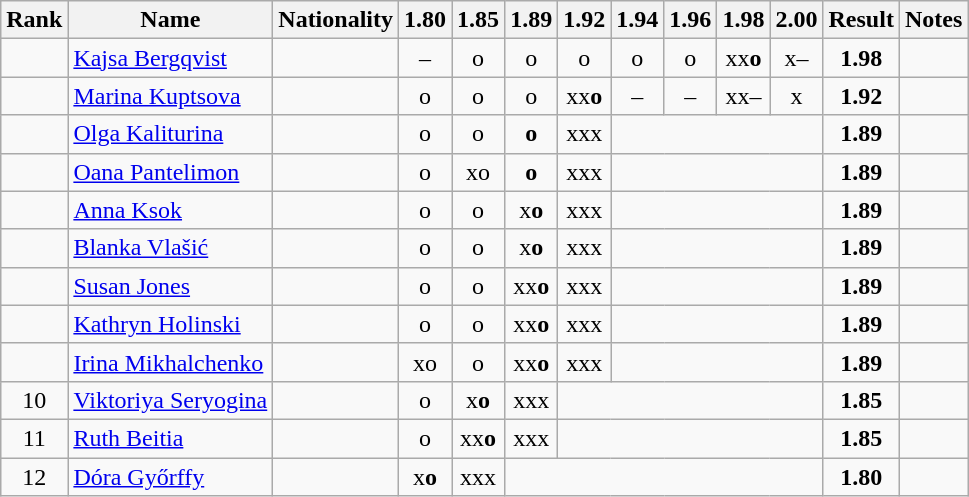<table class="wikitable sortable" style="text-align:center">
<tr>
<th>Rank</th>
<th>Name</th>
<th>Nationality</th>
<th>1.80</th>
<th>1.85</th>
<th>1.89</th>
<th>1.92</th>
<th>1.94</th>
<th>1.96</th>
<th>1.98</th>
<th>2.00</th>
<th>Result</th>
<th>Notes</th>
</tr>
<tr>
<td></td>
<td align=left><a href='#'>Kajsa Bergqvist</a></td>
<td align=left></td>
<td>–</td>
<td>o</td>
<td>o</td>
<td>o</td>
<td>o</td>
<td>o</td>
<td>xx<strong>o</strong></td>
<td>x–</td>
<td><strong>1.98</strong></td>
<td></td>
</tr>
<tr>
<td></td>
<td align=left><a href='#'>Marina Kuptsova</a></td>
<td align=left></td>
<td>o</td>
<td>o</td>
<td>o</td>
<td>xx<strong>o</strong></td>
<td>–</td>
<td>–</td>
<td>xx–</td>
<td>x</td>
<td><strong>1.92</strong></td>
<td></td>
</tr>
<tr>
<td></td>
<td align=left><a href='#'>Olga Kaliturina</a></td>
<td align=left></td>
<td>o</td>
<td>o</td>
<td><strong>o</strong></td>
<td>xxx</td>
<td colspan=4></td>
<td><strong>1.89</strong></td>
<td></td>
</tr>
<tr>
<td></td>
<td align=left><a href='#'>Oana Pantelimon</a></td>
<td align=left></td>
<td>o</td>
<td>xo</td>
<td><strong>o</strong></td>
<td>xxx</td>
<td colspan=4></td>
<td><strong>1.89</strong></td>
<td></td>
</tr>
<tr>
<td></td>
<td align=left><a href='#'>Anna Ksok</a></td>
<td align=left></td>
<td>o</td>
<td>o</td>
<td>x<strong>o</strong></td>
<td>xxx</td>
<td colspan=4></td>
<td><strong>1.89</strong></td>
<td></td>
</tr>
<tr>
<td></td>
<td align=left><a href='#'>Blanka Vlašić</a></td>
<td align=left></td>
<td>o</td>
<td>o</td>
<td>x<strong>o</strong></td>
<td>xxx</td>
<td colspan=4></td>
<td><strong>1.89</strong></td>
<td></td>
</tr>
<tr>
<td></td>
<td align=left><a href='#'>Susan Jones</a></td>
<td align=left></td>
<td>o</td>
<td>o</td>
<td>xx<strong>o</strong></td>
<td>xxx</td>
<td colspan=4></td>
<td><strong>1.89</strong></td>
<td></td>
</tr>
<tr>
<td></td>
<td align=left><a href='#'>Kathryn Holinski</a></td>
<td align=left></td>
<td>o</td>
<td>o</td>
<td>xx<strong>o</strong></td>
<td>xxx</td>
<td colspan=4></td>
<td><strong>1.89</strong></td>
<td></td>
</tr>
<tr>
<td></td>
<td align=left><a href='#'>Irina Mikhalchenko</a></td>
<td align=left></td>
<td>xo</td>
<td>o</td>
<td>xx<strong>o</strong></td>
<td>xxx</td>
<td colspan=4></td>
<td><strong>1.89</strong></td>
<td></td>
</tr>
<tr>
<td>10</td>
<td align=left><a href='#'>Viktoriya Seryogina</a></td>
<td align=left></td>
<td>o</td>
<td>x<strong>o</strong></td>
<td>xxx</td>
<td colspan=5></td>
<td><strong>1.85</strong></td>
<td></td>
</tr>
<tr>
<td>11</td>
<td align=left><a href='#'>Ruth Beitia</a></td>
<td align=left></td>
<td>o</td>
<td>xx<strong>o</strong></td>
<td>xxx</td>
<td colspan=5></td>
<td><strong>1.85</strong></td>
<td></td>
</tr>
<tr>
<td>12</td>
<td align=left><a href='#'>Dóra Győrffy</a></td>
<td align=left></td>
<td>x<strong>o</strong></td>
<td>xxx</td>
<td colspan=6></td>
<td><strong>1.80</strong></td>
<td></td>
</tr>
</table>
